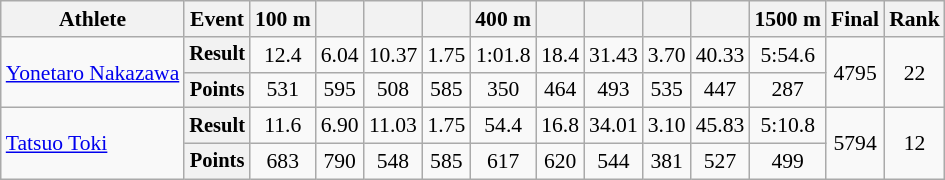<table class="wikitable" style="font-size:90%">
<tr>
<th>Athlete</th>
<th>Event</th>
<th>100 m</th>
<th></th>
<th></th>
<th></th>
<th>400 m</th>
<th></th>
<th></th>
<th></th>
<th></th>
<th>1500 m</th>
<th>Final</th>
<th>Rank</th>
</tr>
<tr align=center>
<td rowspan=2 align=left><a href='#'>Yonetaro Nakazawa</a></td>
<th style="font-size:95%">Result</th>
<td>12.4</td>
<td>6.04</td>
<td>10.37</td>
<td>1.75</td>
<td>1:01.8</td>
<td>18.4</td>
<td>31.43</td>
<td>3.70</td>
<td>40.33</td>
<td>5:54.6</td>
<td colspan=1 rowspan=2>4795</td>
<td colspan=1 rowspan=2>22</td>
</tr>
<tr align=center>
<th style="font-size:95%">Points</th>
<td>531</td>
<td>595</td>
<td>508</td>
<td>585</td>
<td>350</td>
<td>464</td>
<td>493</td>
<td>535</td>
<td>447</td>
<td>287</td>
</tr>
<tr align=center>
<td rowspan=2 align=left><a href='#'>Tatsuo Toki</a></td>
<th style="font-size:95%">Result</th>
<td>11.6</td>
<td>6.90</td>
<td>11.03</td>
<td>1.75</td>
<td>54.4</td>
<td>16.8</td>
<td>34.01</td>
<td>3.10</td>
<td>45.83</td>
<td>5:10.8</td>
<td colspan=1 rowspan=2>5794</td>
<td colspan=1 rowspan=2>12</td>
</tr>
<tr align=center>
<th style="font-size:95%">Points</th>
<td>683</td>
<td>790</td>
<td>548</td>
<td>585</td>
<td>617</td>
<td>620</td>
<td>544</td>
<td>381</td>
<td>527</td>
<td>499</td>
</tr>
</table>
